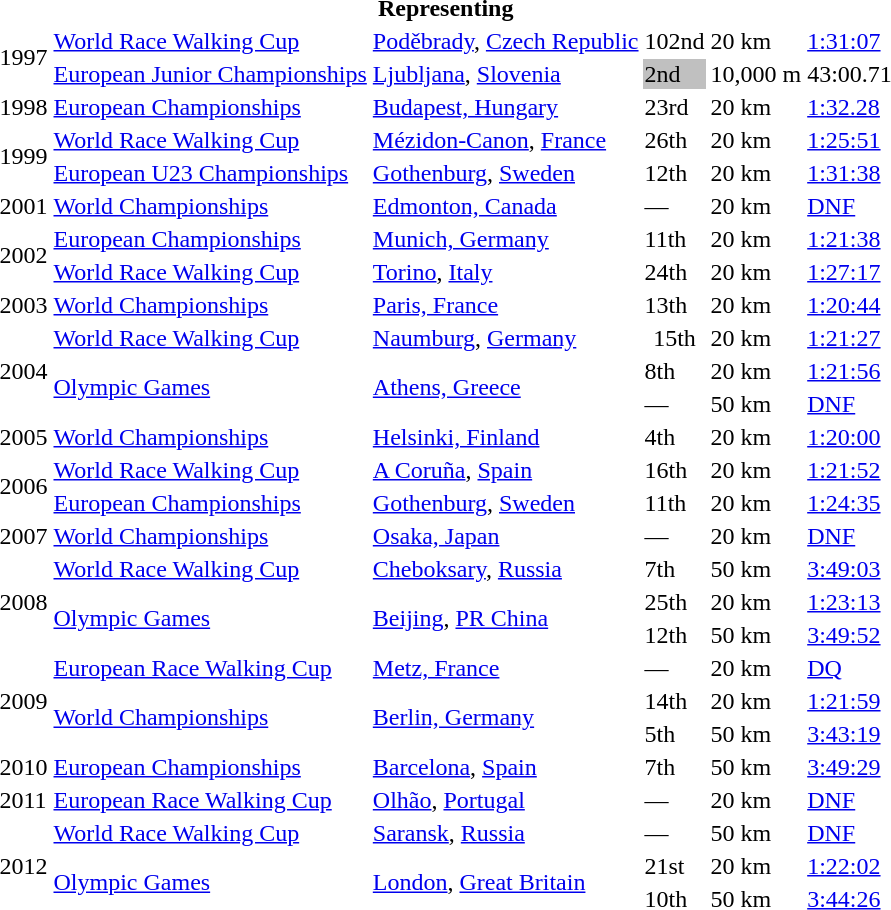<table>
<tr>
<th colspan="6">Representing </th>
</tr>
<tr>
<td rowspan=2>1997</td>
<td><a href='#'>World Race Walking Cup</a></td>
<td><a href='#'>Poděbrady</a>, <a href='#'>Czech Republic</a></td>
<td>102nd</td>
<td>20 km</td>
<td><a href='#'>1:31:07</a></td>
</tr>
<tr>
<td><a href='#'>European Junior Championships</a></td>
<td><a href='#'>Ljubljana</a>, <a href='#'>Slovenia</a></td>
<td bgcolor=silver>2nd</td>
<td>10,000 m</td>
<td>43:00.71</td>
</tr>
<tr>
<td>1998</td>
<td><a href='#'>European Championships</a></td>
<td><a href='#'>Budapest, Hungary</a></td>
<td>23rd</td>
<td>20 km</td>
<td><a href='#'>1:32.28</a></td>
</tr>
<tr>
<td rowspan=2>1999</td>
<td><a href='#'>World Race Walking Cup</a></td>
<td><a href='#'>Mézidon-Canon</a>, <a href='#'>France</a></td>
<td>26th</td>
<td>20 km</td>
<td><a href='#'>1:25:51</a></td>
</tr>
<tr>
<td><a href='#'>European U23 Championships</a></td>
<td><a href='#'>Gothenburg</a>, <a href='#'>Sweden</a></td>
<td>12th</td>
<td>20 km</td>
<td><a href='#'>1:31:38</a></td>
</tr>
<tr>
<td>2001</td>
<td><a href='#'>World Championships</a></td>
<td><a href='#'>Edmonton, Canada</a></td>
<td>—</td>
<td>20 km</td>
<td><a href='#'>DNF</a></td>
</tr>
<tr>
<td rowspan=2>2002</td>
<td><a href='#'>European Championships</a></td>
<td><a href='#'>Munich, Germany</a></td>
<td>11th</td>
<td>20 km</td>
<td><a href='#'>1:21:38</a></td>
</tr>
<tr>
<td><a href='#'>World Race Walking Cup</a></td>
<td><a href='#'>Torino</a>, <a href='#'>Italy</a></td>
<td>24th</td>
<td>20 km</td>
<td><a href='#'>1:27:17</a></td>
</tr>
<tr>
<td>2003</td>
<td><a href='#'>World Championships</a></td>
<td><a href='#'>Paris, France</a></td>
<td>13th</td>
<td>20 km</td>
<td><a href='#'>1:20:44</a></td>
</tr>
<tr>
<td rowspan=3>2004</td>
<td><a href='#'>World Race Walking Cup</a></td>
<td><a href='#'>Naumburg</a>, <a href='#'>Germany</a></td>
<td align="center">15th</td>
<td>20 km</td>
<td><a href='#'>1:21:27</a></td>
</tr>
<tr>
<td rowspan=2><a href='#'>Olympic Games</a></td>
<td rowspan=2><a href='#'>Athens, Greece</a></td>
<td>8th</td>
<td>20 km</td>
<td><a href='#'>1:21:56</a></td>
</tr>
<tr>
<td>—</td>
<td>50 km</td>
<td><a href='#'>DNF</a></td>
</tr>
<tr>
<td>2005</td>
<td><a href='#'>World Championships</a></td>
<td><a href='#'>Helsinki, Finland</a></td>
<td>4th</td>
<td>20 km</td>
<td><a href='#'>1:20:00</a></td>
</tr>
<tr>
<td rowspan=2>2006</td>
<td><a href='#'>World Race Walking Cup</a></td>
<td><a href='#'>A Coruña</a>, <a href='#'>Spain</a></td>
<td>16th</td>
<td>20 km</td>
<td><a href='#'>1:21:52</a></td>
</tr>
<tr>
<td><a href='#'>European Championships</a></td>
<td><a href='#'>Gothenburg</a>, <a href='#'>Sweden</a></td>
<td>11th</td>
<td>20 km</td>
<td><a href='#'>1:24:35</a></td>
</tr>
<tr>
<td>2007</td>
<td><a href='#'>World Championships</a></td>
<td><a href='#'>Osaka, Japan</a></td>
<td>—</td>
<td>20 km</td>
<td><a href='#'>DNF</a></td>
</tr>
<tr>
<td rowspan=3>2008</td>
<td><a href='#'>World Race Walking Cup</a></td>
<td><a href='#'>Cheboksary</a>, <a href='#'>Russia</a></td>
<td>7th</td>
<td>50 km</td>
<td><a href='#'>3:49:03</a></td>
</tr>
<tr>
<td rowspan=2><a href='#'>Olympic Games</a></td>
<td rowspan=2><a href='#'>Beijing</a>, <a href='#'>PR China</a></td>
<td>25th</td>
<td>20 km</td>
<td><a href='#'>1:23:13</a></td>
</tr>
<tr>
<td>12th</td>
<td>50 km</td>
<td><a href='#'>3:49:52</a></td>
</tr>
<tr>
<td rowspan=3>2009</td>
<td><a href='#'>European Race Walking Cup</a></td>
<td><a href='#'>Metz, France</a></td>
<td>—</td>
<td>20 km</td>
<td><a href='#'>DQ</a></td>
</tr>
<tr>
<td rowspan=2><a href='#'>World Championships</a></td>
<td rowspan=2><a href='#'>Berlin, Germany</a></td>
<td>14th</td>
<td>20 km</td>
<td><a href='#'>1:21:59</a></td>
</tr>
<tr>
<td>5th</td>
<td>50 km</td>
<td><a href='#'>3:43:19</a></td>
</tr>
<tr>
<td>2010</td>
<td><a href='#'>European Championships</a></td>
<td><a href='#'>Barcelona</a>, <a href='#'>Spain</a></td>
<td>7th</td>
<td>50 km</td>
<td><a href='#'>3:49:29</a></td>
</tr>
<tr>
<td>2011</td>
<td><a href='#'>European Race Walking Cup</a></td>
<td><a href='#'>Olhão</a>, <a href='#'>Portugal</a></td>
<td>—</td>
<td>20 km</td>
<td><a href='#'>DNF</a></td>
</tr>
<tr>
<td rowspan=3>2012</td>
<td><a href='#'>World Race Walking Cup</a></td>
<td><a href='#'>Saransk</a>, <a href='#'>Russia</a></td>
<td>—</td>
<td>50 km</td>
<td><a href='#'>DNF</a></td>
</tr>
<tr>
<td rowspan=2><a href='#'>Olympic Games</a></td>
<td rowspan=2><a href='#'>London</a>, <a href='#'>Great Britain</a></td>
<td>21st</td>
<td>20 km</td>
<td><a href='#'>1:22:02</a></td>
</tr>
<tr>
<td>10th</td>
<td>50 km</td>
<td><a href='#'>3:44:26</a></td>
</tr>
</table>
